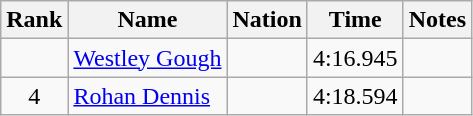<table class="wikitable sortable" style="text-align:center">
<tr>
<th>Rank</th>
<th>Name</th>
<th>Nation</th>
<th>Time</th>
<th>Notes</th>
</tr>
<tr>
<td></td>
<td align=left><a href='#'>Westley Gough</a></td>
<td align=left></td>
<td>4:16.945</td>
<td></td>
</tr>
<tr>
<td>4</td>
<td align=left><a href='#'>Rohan Dennis</a></td>
<td align=left></td>
<td>4:18.594</td>
<td></td>
</tr>
</table>
